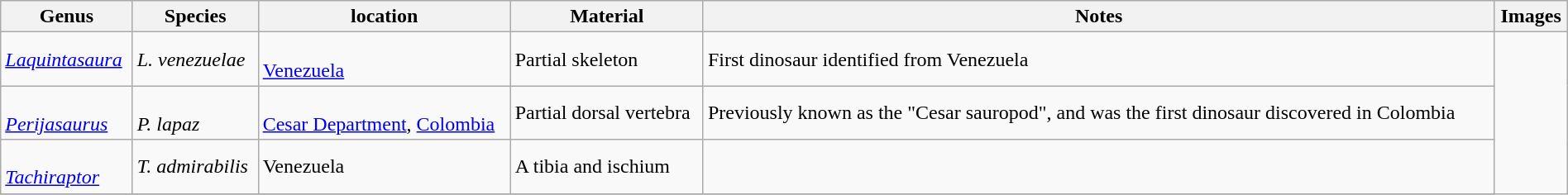<table class="wikitable" align="center" width="100%">
<tr>
<th>Genus</th>
<th>Species</th>
<th>location</th>
<th>Material</th>
<th>Notes</th>
<th>Images</th>
</tr>
<tr>
<td><em><a href='#'>Laquintasaura</a></em></td>
<td><em>L. venezuelae</em></td>
<td><br><a href='#'>Venezuela</a></td>
<td>Partial skeleton</td>
<td>First dinosaur identified from Venezuela</td>
<td rowspan="99"></td>
</tr>
<tr>
<td><br><em><a href='#'>Perijasaurus</a></em></td>
<td><br><em>P. lapaz</em></td>
<td><br><a href='#'>Cesar Department</a>, <a href='#'>Colombia</a></td>
<td>Partial dorsal vertebra</td>
<td>Previously known as the "Cesar sauropod", and was the first dinosaur discovered in Colombia</td>
</tr>
<tr>
<td><br><em><a href='#'>Tachiraptor</a></em></td>
<td><em>T. admirabilis</em></td>
<td>Venezuela</td>
<td>A tibia and ischium</td>
<td></td>
</tr>
<tr>
</tr>
</table>
